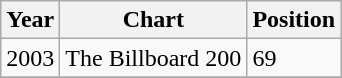<table class="wikitable">
<tr>
<th align="left">Year</th>
<th align="left">Chart</th>
<th align="left">Position</th>
</tr>
<tr>
<td align="left">2003</td>
<td align="left">The Billboard 200</td>
<td align="left">69</td>
</tr>
<tr>
</tr>
</table>
